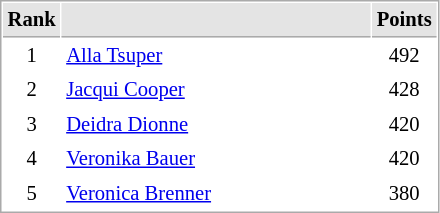<table cellspacing="1" cellpadding="3" style="border:1px solid #AAAAAA;font-size:86%">
<tr bgcolor="#E4E4E4">
<th style="border-bottom:1px solid #AAAAAA" width=10>Rank</th>
<th style="border-bottom:1px solid #AAAAAA" width=200></th>
<th style="border-bottom:1px solid #AAAAAA" width=20>Points</th>
</tr>
<tr>
<td align="center">1</td>
<td> <a href='#'>Alla Tsuper</a></td>
<td align=center>492</td>
</tr>
<tr>
<td align="center">2</td>
<td> <a href='#'>Jacqui Cooper</a></td>
<td align=center>428</td>
</tr>
<tr>
<td align="center">3</td>
<td> <a href='#'>Deidra Dionne</a></td>
<td align=center>420</td>
</tr>
<tr>
<td align="center">4</td>
<td> <a href='#'>Veronika Bauer</a></td>
<td align=center>420</td>
</tr>
<tr>
<td align="center">5</td>
<td> <a href='#'>Veronica Brenner</a></td>
<td align=center>380</td>
</tr>
</table>
